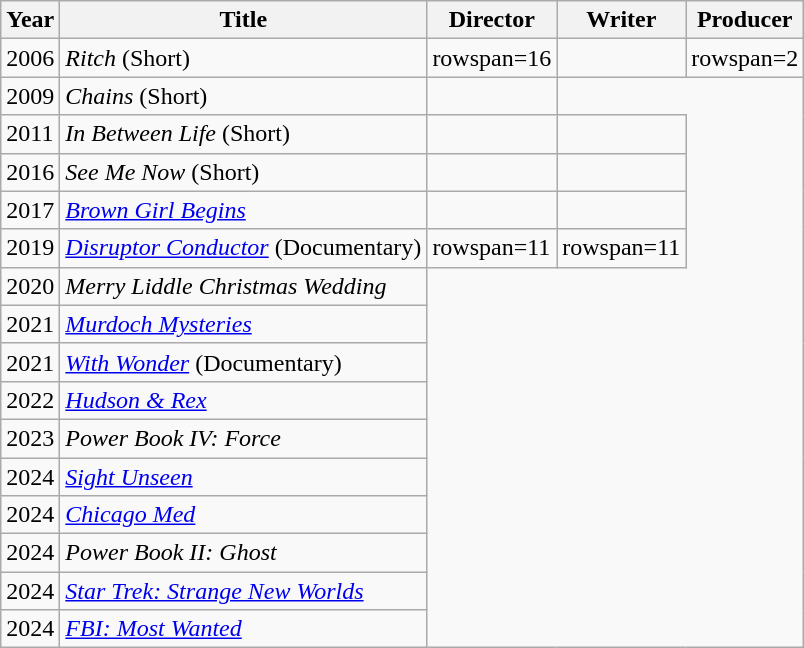<table class="wikitable plainrowheaders sortable">
<tr>
<th scope="col">Year</th>
<th scope="col">Title</th>
<th scope="col" width="65">Director</th>
<th scope="col" width="65">Writer</th>
<th scope="col" width="65">Producer</th>
</tr>
<tr>
<td>2006</td>
<td><em>Ritch</em> (Short)</td>
<td>rowspan=16 </td>
<td></td>
<td>rowspan=2 </td>
</tr>
<tr>
<td>2009</td>
<td><em>Chains</em> (Short)</td>
<td></td>
</tr>
<tr>
<td>2011</td>
<td><em>In Between Life</em> (Short)</td>
<td></td>
<td></td>
</tr>
<tr>
<td>2016</td>
<td><em>See Me Now</em> (Short)</td>
<td></td>
<td></td>
</tr>
<tr>
<td>2017</td>
<td><em><a href='#'>Brown Girl Begins</a></em></td>
<td></td>
<td></td>
</tr>
<tr>
<td>2019</td>
<td><em><a href='#'>Disruptor Conductor</a></em> (Documentary)</td>
<td>rowspan=11 </td>
<td>rowspan=11 </td>
</tr>
<tr>
<td>2020</td>
<td><em>Merry Liddle Christmas Wedding</em></td>
</tr>
<tr>
<td>2021</td>
<td><em><a href='#'>Murdoch Mysteries</a></em></td>
</tr>
<tr>
<td>2021</td>
<td><em><a href='#'>With Wonder</a></em> (Documentary)</td>
</tr>
<tr>
<td>2022</td>
<td><em><a href='#'>Hudson & Rex</a></em></td>
</tr>
<tr>
<td>2023</td>
<td><em>Power Book IV: Force</em></td>
</tr>
<tr>
<td>2024</td>
<td><em><a href='#'>Sight Unseen</a></em></td>
</tr>
<tr>
<td>2024</td>
<td><em><a href='#'>Chicago Med</a></em></td>
</tr>
<tr>
<td>2024</td>
<td><em>Power Book II: Ghost</em></td>
</tr>
<tr>
<td>2024</td>
<td><em><a href='#'>Star Trek: Strange New Worlds</a></em></td>
</tr>
<tr>
<td>2024</td>
<td><em><a href='#'>FBI: Most Wanted</a></em></td>
</tr>
</table>
